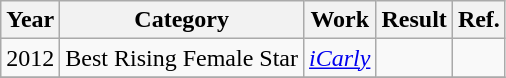<table class="wikitable">
<tr>
<th>Year</th>
<th>Category</th>
<th>Work</th>
<th>Result</th>
<th>Ref.</th>
</tr>
<tr>
<td>2012</td>
<td>Best Rising Female Star</td>
<td><em><a href='#'>iCarly</a></em></td>
<td></td>
<td></td>
</tr>
<tr>
</tr>
</table>
